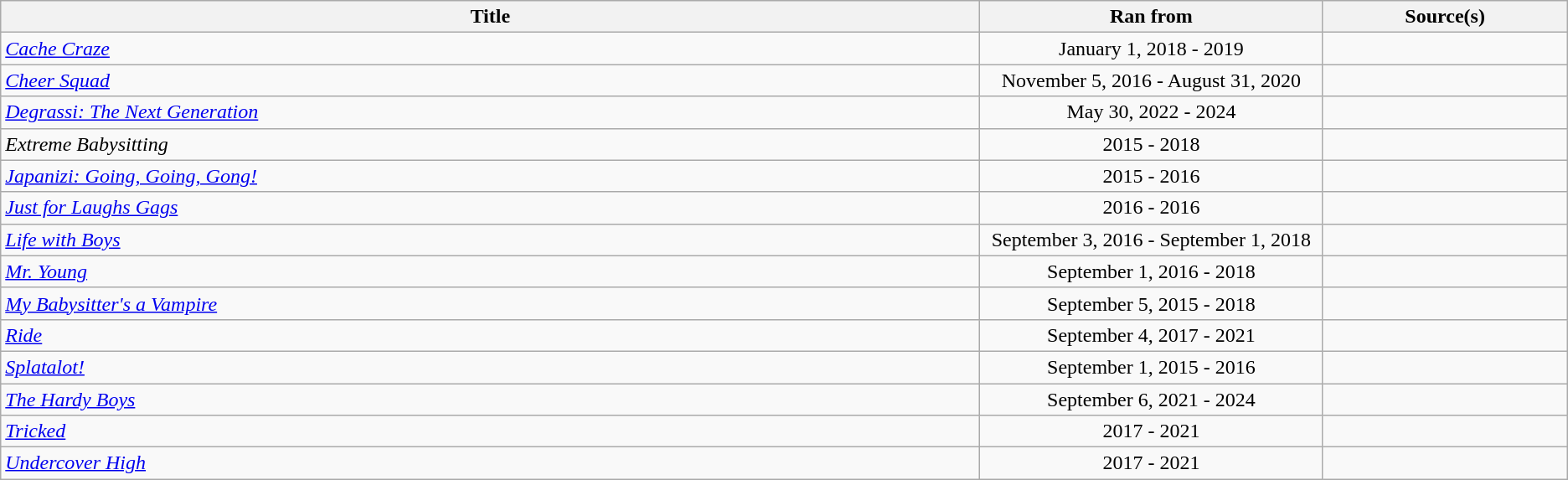<table class="wikitable plainrowheaders sortable" style="text-align:center;">
<tr>
<th scope="col" style="width:40%;">Title</th>
<th scope="col" style="width:14%;">Ran from</th>
<th scope="col" style="width:10%;">Source(s)</th>
</tr>
<tr>
<td scope="row" style="text-align:left;"><em><a href='#'>Cache Craze</a></em></td>
<td>January 1, 2018 - 2019</td>
<td></td>
</tr>
<tr>
<td scope="row" style="text-align:left;"><em><a href='#'>Cheer Squad</a></em></td>
<td>November 5, 2016 - August 31, 2020</td>
<td></td>
</tr>
<tr>
<td scope="row" style="text-align:left;"><em><a href='#'>Degrassi: The Next Generation</a></em></td>
<td>May 30, 2022 - 2024</td>
<td></td>
</tr>
<tr>
<td scope="row" style="text-align:left;"><em>Extreme Babysitting</em></td>
<td>2015 - 2018</td>
<td></td>
</tr>
<tr>
<td scope="row" style="text-align:left;"><em><a href='#'>Japanizi: Going, Going, Gong!</a></em></td>
<td>2015 - 2016</td>
<td></td>
</tr>
<tr>
<td scope="row" style="text-align:left;"><em><a href='#'>Just for Laughs Gags</a></em></td>
<td>2016 - 2016</td>
<td></td>
</tr>
<tr>
<td scope="row" style="text-align:left;"><em><a href='#'>Life with Boys</a></em></td>
<td>September 3, 2016 - September 1, 2018</td>
<td></td>
</tr>
<tr>
<td scope="row" style="text-align:left;"><em><a href='#'>Mr. Young</a></em></td>
<td>September 1, 2016 - 2018</td>
<td></td>
</tr>
<tr>
<td scope="row" style="text-align:left;"><em><a href='#'>My Babysitter's a Vampire</a></em></td>
<td>September 5, 2015 - 2018</td>
<td></td>
</tr>
<tr>
<td scope="row" style="text-align:left;"><em><a href='#'>Ride</a></em></td>
<td>September 4, 2017 - 2021</td>
<td></td>
</tr>
<tr>
<td scope="row" style="text-align:left;"><em><a href='#'>Splatalot!</a></em></td>
<td>September 1, 2015 - 2016</td>
<td></td>
</tr>
<tr>
<td scope="row" style="text-align:left;"><em><a href='#'>The Hardy Boys</a></em></td>
<td>September 6, 2021 - 2024</td>
<td></td>
</tr>
<tr>
<td scope="row" style="text-align:left;"><em><a href='#'>Tricked</a></em></td>
<td>2017 - 2021</td>
<td></td>
</tr>
<tr>
<td scope="row" style="text-align:left;"><em><a href='#'>Undercover High</a></em></td>
<td>2017 - 2021</td>
<td></td>
</tr>
</table>
